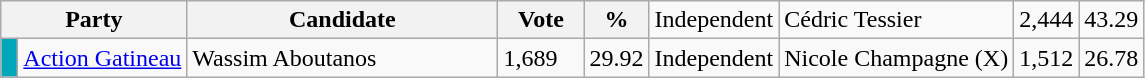<table class="wikitable">
<tr>
<th bgcolor="#DDDDFF" width="100px" colspan="2">Party</th>
<th bgcolor="#DDDDFF" width="200px">Candidate</th>
<th bgcolor="#DDDDFF" width="50px">Vote</th>
<th bgcolor="#DDDDFF" width="30px">%<br></th>
<td>Independent</td>
<td>Cédric Tessier</td>
<td>2,444</td>
<td>43.29</td>
</tr>
<tr>
<td bgcolor=#00a7ba> </td>
<td><a href='#'>Action Gatineau</a></td>
<td>Wassim Aboutanos</td>
<td>1,689</td>
<td>29.92<br></td>
<td>Independent</td>
<td>Nicole Champagne (X)</td>
<td>1,512</td>
<td>26.78</td>
</tr>
</table>
